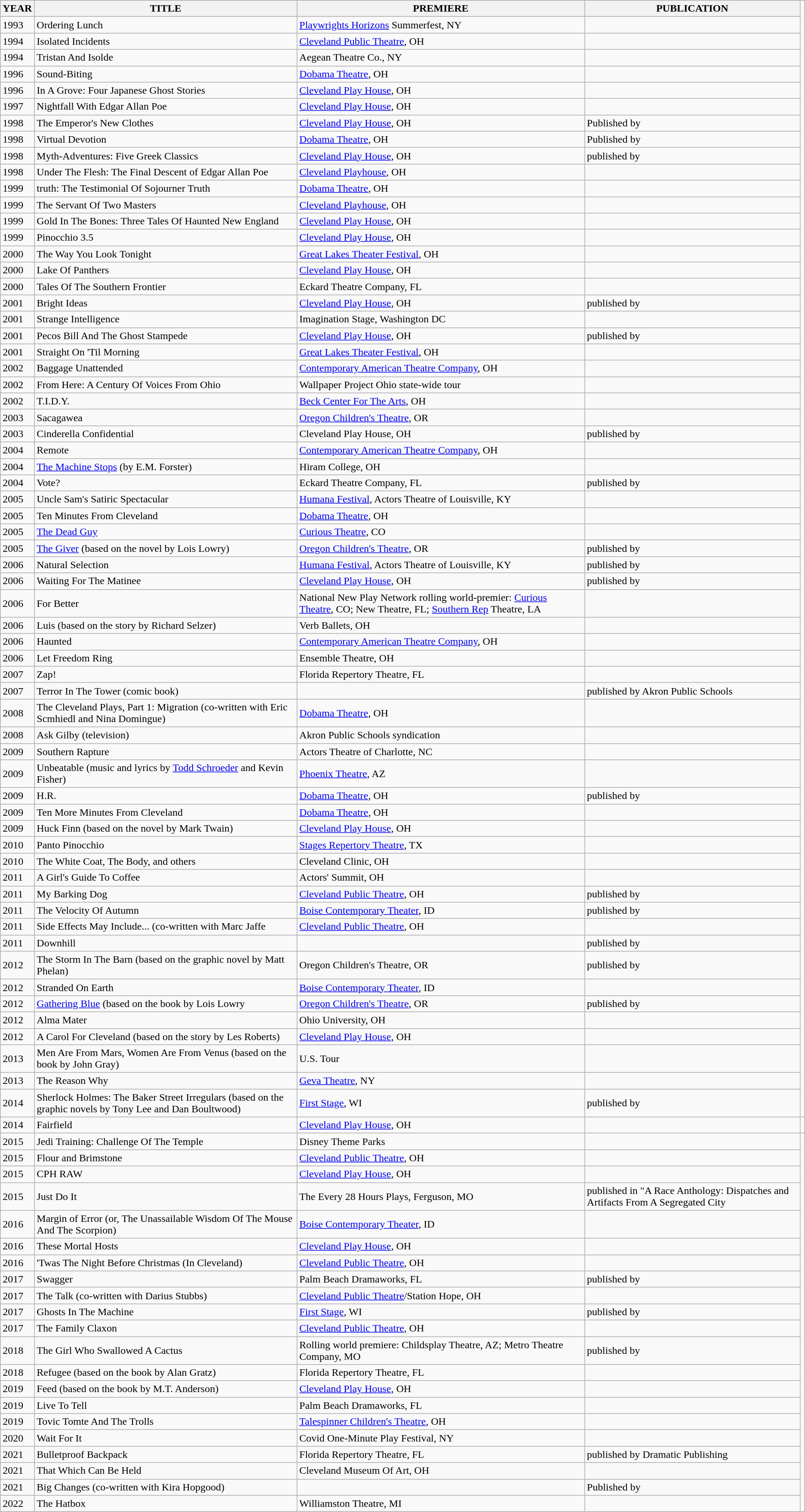<table class="wikitable">
<tr>
<th>YEAR</th>
<th>TITLE</th>
<th>PREMIERE</th>
<th>PUBLICATION</th>
</tr>
<tr>
<td>1993</td>
<td>Ordering Lunch</td>
<td><a href='#'>Playwrights Horizons</a> Summerfest, NY</td>
<td></td>
</tr>
<tr>
<td>1994</td>
<td>Isolated Incidents</td>
<td><a href='#'>Cleveland Public Theatre</a>, OH</td>
<td></td>
</tr>
<tr>
<td>1994</td>
<td>Tristan And Isolde</td>
<td>Aegean Theatre Co., NY</td>
<td></td>
</tr>
<tr>
<td>1996</td>
<td>Sound-Biting</td>
<td><a href='#'>Dobama Theatre</a>, OH</td>
<td></td>
</tr>
<tr>
<td>1996</td>
<td>In A Grove: Four Japanese Ghost Stories</td>
<td><a href='#'>Cleveland Play House</a>, OH</td>
<td></td>
</tr>
<tr>
<td>1997</td>
<td>Nightfall With Edgar Allan Poe</td>
<td><a href='#'>Cleveland Play House</a>, OH</td>
<td></td>
</tr>
<tr>
<td>1998</td>
<td>The Emperor's New Clothes</td>
<td><a href='#'>Cleveland Play House</a>, OH</td>
<td>Published by </td>
</tr>
<tr>
<td>1998</td>
<td>Virtual Devotion</td>
<td><a href='#'>Dobama Theatre</a>, OH</td>
<td>Published by </td>
</tr>
<tr>
<td>1998</td>
<td>Myth-Adventures: Five Greek Classics</td>
<td><a href='#'>Cleveland Play House</a>, OH</td>
<td>published by </td>
</tr>
<tr>
<td>1998</td>
<td>Under The Flesh: The Final Descent of Edgar Allan Poe</td>
<td><a href='#'>Cleveland Playhouse</a>, OH</td>
<td></td>
</tr>
<tr>
<td>1999</td>
<td>truth: The Testimonial Of Sojourner Truth</td>
<td><a href='#'>Dobama Theatre</a>, OH</td>
<td></td>
</tr>
<tr>
<td>1999</td>
<td>The Servant Of Two Masters</td>
<td><a href='#'>Cleveland Playhouse</a>, OH</td>
<td></td>
</tr>
<tr>
<td>1999</td>
<td>Gold In The Bones: Three Tales Of Haunted New England</td>
<td><a href='#'>Cleveland Play House</a>, OH</td>
<td></td>
</tr>
<tr>
<td>1999</td>
<td>Pinocchio 3.5</td>
<td><a href='#'>Cleveland Play House</a>, OH</td>
<td></td>
</tr>
<tr>
<td>2000</td>
<td>The Way You Look Tonight</td>
<td><a href='#'>Great Lakes Theater Festival</a>, OH</td>
<td></td>
</tr>
<tr>
<td>2000</td>
<td>Lake Of Panthers</td>
<td><a href='#'>Cleveland Play House</a>, OH</td>
<td></td>
</tr>
<tr>
<td>2000</td>
<td>Tales Of The Southern Frontier</td>
<td>Eckard Theatre Company, FL</td>
<td></td>
</tr>
<tr>
<td>2001</td>
<td>Bright Ideas</td>
<td><a href='#'>Cleveland Play House</a>, OH</td>
<td>published by </td>
</tr>
<tr>
<td>2001</td>
<td>Strange Intelligence</td>
<td>Imagination Stage, Washington DC</td>
<td></td>
</tr>
<tr>
<td>2001</td>
<td>Pecos Bill And The Ghost Stampede</td>
<td><a href='#'>Cleveland Play House</a>, OH</td>
<td>published by </td>
</tr>
<tr>
<td>2001</td>
<td>Straight On 'Til Morning</td>
<td><a href='#'>Great Lakes Theater Festival</a>, OH</td>
<td></td>
</tr>
<tr>
<td>2002</td>
<td>Baggage Unattended</td>
<td><a href='#'>Contemporary American Theatre Company</a>, OH</td>
<td></td>
</tr>
<tr>
<td>2002</td>
<td>From Here: A Century Of Voices From Ohio</td>
<td>Wallpaper Project Ohio state-wide tour</td>
<td></td>
</tr>
<tr>
<td>2002</td>
<td>T.I.D.Y.</td>
<td><a href='#'>Beck Center For The Arts</a>, OH</td>
<td></td>
</tr>
<tr>
<td>2003</td>
<td>Sacagawea</td>
<td><a href='#'>Oregon Children's Theatre</a>, OR</td>
<td></td>
</tr>
<tr>
<td>2003</td>
<td>Cinderella Confidential</td>
<td>Cleveland Play House, OH</td>
<td>published by </td>
</tr>
<tr>
<td>2004</td>
<td>Remote</td>
<td><a href='#'>Contemporary American Theatre Company</a>, OH</td>
<td></td>
</tr>
<tr>
<td>2004</td>
<td><a href='#'>The Machine Stops</a> (by E.M. Forster)</td>
<td>Hiram College, OH</td>
<td></td>
</tr>
<tr>
<td>2004</td>
<td>Vote?</td>
<td>Eckard Theatre Company, FL</td>
<td>published by </td>
</tr>
<tr>
<td>2005</td>
<td>Uncle Sam's Satiric Spectacular</td>
<td><a href='#'>Humana Festival</a>, Actors Theatre of Louisville, KY</td>
<td></td>
</tr>
<tr>
<td>2005</td>
<td>Ten Minutes From Cleveland</td>
<td><a href='#'>Dobama Theatre</a>, OH</td>
<td></td>
</tr>
<tr>
<td>2005</td>
<td><a href='#'>The Dead Guy</a></td>
<td><a href='#'>Curious Theatre</a>, CO</td>
<td></td>
</tr>
<tr>
<td>2005</td>
<td><a href='#'>The Giver</a> (based on the novel by Lois Lowry)</td>
<td><a href='#'>Oregon Children's Theatre</a>, OR</td>
<td>published by </td>
</tr>
<tr>
<td>2006</td>
<td>Natural Selection</td>
<td><a href='#'>Humana Festival</a>, Actors Theatre of Louisville, KY</td>
<td>published by </td>
</tr>
<tr>
<td>2006</td>
<td>Waiting For The Matinee</td>
<td><a href='#'>Cleveland Play House</a>, OH</td>
<td>published by </td>
</tr>
<tr>
<td>2006</td>
<td>For Better</td>
<td>National New Play Network rolling world-premier: <a href='#'>Curious Theatre</a>, CO; New Theatre, FL; <a href='#'>Southern Rep</a> Theatre, LA</td>
<td></td>
</tr>
<tr>
<td>2006</td>
<td>Luis (based on the story by Richard Selzer)</td>
<td>Verb Ballets, OH</td>
<td></td>
</tr>
<tr>
<td>2006</td>
<td>Haunted</td>
<td><a href='#'>Contemporary American Theatre Company</a>, OH</td>
<td></td>
</tr>
<tr>
<td>2006</td>
<td>Let Freedom Ring</td>
<td>Ensemble Theatre, OH</td>
<td></td>
</tr>
<tr>
<td>2007</td>
<td>Zap!</td>
<td>Florida Repertory Theatre, FL</td>
<td></td>
</tr>
<tr>
<td>2007</td>
<td>Terror In The Tower (comic book)</td>
<td></td>
<td>published by Akron Public Schools</td>
</tr>
<tr>
<td>2008</td>
<td>The Cleveland Plays, Part 1: Migration (co-written with Eric Scmhiedl and Nina Domingue)</td>
<td><a href='#'>Dobama Theatre</a>, OH</td>
<td></td>
</tr>
<tr>
<td>2008</td>
<td>Ask Gilby (television)</td>
<td>Akron Public Schools syndication</td>
<td></td>
</tr>
<tr>
<td>2009</td>
<td>Southern Rapture</td>
<td>Actors Theatre of Charlotte, NC</td>
<td></td>
</tr>
<tr>
<td>2009</td>
<td>Unbeatable (music and lyrics by <a href='#'>Todd Schroeder</a> and Kevin Fisher)</td>
<td><a href='#'>Phoenix Theatre</a>, AZ</td>
<td></td>
</tr>
<tr>
<td>2009</td>
<td>H.R.</td>
<td><a href='#'>Dobama Theatre</a>, OH</td>
<td>published by </td>
</tr>
<tr>
<td>2009</td>
<td>Ten More Minutes From Cleveland</td>
<td><a href='#'>Dobama Theatre</a>, OH</td>
<td></td>
</tr>
<tr>
<td>2009</td>
<td>Huck Finn (based on the novel by Mark Twain)</td>
<td><a href='#'>Cleveland Play House</a>, OH</td>
<td></td>
</tr>
<tr>
<td>2010</td>
<td>Panto Pinocchio</td>
<td><a href='#'>Stages Repertory Theatre</a>, TX</td>
<td></td>
</tr>
<tr>
<td>2010</td>
<td>The White Coat, The Body, and others</td>
<td>Cleveland Clinic, OH</td>
<td></td>
</tr>
<tr>
<td>2011</td>
<td>A Girl's Guide To Coffee</td>
<td>Actors' Summit, OH</td>
<td></td>
</tr>
<tr>
<td>2011</td>
<td>My Barking Dog</td>
<td><a href='#'>Cleveland Public Theatre</a>, OH</td>
<td>published by </td>
</tr>
<tr>
<td>2011</td>
<td>The Velocity Of Autumn</td>
<td><a href='#'>Boise Contemporary Theater</a>, ID</td>
<td>published by </td>
</tr>
<tr>
<td>2011</td>
<td>Side Effects May Include... (co-written with Marc Jaffe</td>
<td><a href='#'>Cleveland Public Theatre</a>, OH</td>
<td></td>
</tr>
<tr>
<td>2011</td>
<td>Downhill</td>
<td></td>
<td>published by </td>
</tr>
<tr>
<td>2012</td>
<td>The Storm In The Barn (based on the graphic novel by Matt Phelan)</td>
<td>Oregon Children's Theatre, OR</td>
<td>published by </td>
</tr>
<tr>
<td>2012</td>
<td>Stranded On Earth</td>
<td><a href='#'>Boise Contemporary Theater</a>, ID</td>
<td></td>
</tr>
<tr>
<td>2012</td>
<td><a href='#'>Gathering Blue</a> (based on the book by Lois Lowry</td>
<td><a href='#'>Oregon Children's Theatre</a>, OR</td>
<td>published by </td>
</tr>
<tr>
<td>2012</td>
<td>Alma Mater</td>
<td>Ohio University, OH</td>
<td></td>
</tr>
<tr>
<td>2012</td>
<td>A Carol For Cleveland (based on the story by Les Roberts)</td>
<td><a href='#'>Cleveland Play House</a>, OH</td>
<td></td>
</tr>
<tr>
<td>2013</td>
<td>Men Are From Mars, Women Are From Venus (based on the book by John Gray)</td>
<td>U.S. Tour</td>
<td></td>
</tr>
<tr>
<td>2013</td>
<td>The Reason Why</td>
<td><a href='#'>Geva Theatre</a>, NY</td>
<td></td>
</tr>
<tr>
<td>2014</td>
<td>Sherlock Holmes: The Baker Street Irregulars (based on the graphic novels by Tony Lee and Dan Boultwood)</td>
<td><a href='#'>First Stage</a>, WI</td>
<td>published by </td>
</tr>
<tr>
<td>2014</td>
<td>Fairfield</td>
<td><a href='#'>Cleveland Play House</a>, OH</td>
<td></td>
<td></td>
</tr>
<tr>
<td>2015</td>
<td>Jedi Training: Challenge Of The Temple</td>
<td>Disney Theme Parks</td>
<td></td>
</tr>
<tr>
<td>2015</td>
<td>Flour and Brimstone</td>
<td><a href='#'>Cleveland Public Theatre</a>, OH</td>
<td></td>
</tr>
<tr>
<td>2015</td>
<td>CPH RAW</td>
<td><a href='#'>Cleveland Play House</a>, OH</td>
<td></td>
</tr>
<tr>
<td>2015</td>
<td>Just Do It</td>
<td>The Every 28 Hours Plays, Ferguson, MO</td>
<td>published in "A Race Anthology: Dispatches and Artifacts From A Segregated City</td>
</tr>
<tr>
<td>2016</td>
<td>Margin of Error (or, The Unassailable Wisdom Of The Mouse And The Scorpion)</td>
<td><a href='#'>Boise Contemporary Theater</a>, ID</td>
<td></td>
</tr>
<tr>
<td>2016</td>
<td>These Mortal Hosts</td>
<td><a href='#'>Cleveland Play House</a>, OH</td>
<td></td>
</tr>
<tr>
<td>2016</td>
<td>'Twas The Night Before Christmas (In Cleveland)</td>
<td><a href='#'>Cleveland Public Theatre</a>, OH</td>
<td></td>
</tr>
<tr>
<td>2017</td>
<td>Swagger</td>
<td>Palm Beach Dramaworks, FL</td>
<td>published by </td>
</tr>
<tr>
<td>2017</td>
<td>The Talk (co-written with Darius Stubbs)</td>
<td><a href='#'>Cleveland Public Theatre</a>/Station Hope, OH</td>
<td></td>
</tr>
<tr>
<td>2017</td>
<td>Ghosts In The Machine</td>
<td><a href='#'>First Stage</a>, WI</td>
<td>published by </td>
</tr>
<tr>
<td>2017</td>
<td>The Family Claxon</td>
<td><a href='#'>Cleveland Public Theatre</a>, OH</td>
<td></td>
</tr>
<tr>
<td>2018</td>
<td>The Girl Who Swallowed A Cactus</td>
<td>Rolling world premiere: Childsplay Theatre, AZ; Metro Theatre Company, MO</td>
<td>published by </td>
</tr>
<tr>
<td>2018</td>
<td>Refugee (based on the book by Alan Gratz)</td>
<td>Florida Repertory Theatre, FL</td>
<td></td>
</tr>
<tr>
<td>2019</td>
<td>Feed (based on the book by M.T. Anderson)</td>
<td><a href='#'>Cleveland Play House</a>, OH</td>
<td></td>
</tr>
<tr>
<td>2019</td>
<td>Live To Tell</td>
<td>Palm Beach Dramaworks, FL</td>
<td></td>
</tr>
<tr>
<td>2019</td>
<td>Tovic Tomte And The Trolls</td>
<td><a href='#'>Talespinner Children's Theatre</a>, OH</td>
<td></td>
</tr>
<tr>
<td>2020</td>
<td>Wait For It</td>
<td>Covid One-Minute Play Festival, NY</td>
<td></td>
</tr>
<tr>
<td>2021</td>
<td>Bulletproof Backpack</td>
<td>Florida Repertory Theatre, FL</td>
<td>published by Dramatic Publishing</td>
</tr>
<tr>
<td>2021</td>
<td>That Which Can Be Held</td>
<td>Cleveland Museum Of Art, OH</td>
<td></td>
</tr>
<tr>
<td>2021</td>
<td>Big Changes (co-written with Kira Hopgood)</td>
<td></td>
<td>Published by </td>
</tr>
<tr>
<td>2022</td>
<td>The Hatbox</td>
<td>Williamston Theatre, MI</td>
<td></td>
</tr>
</table>
